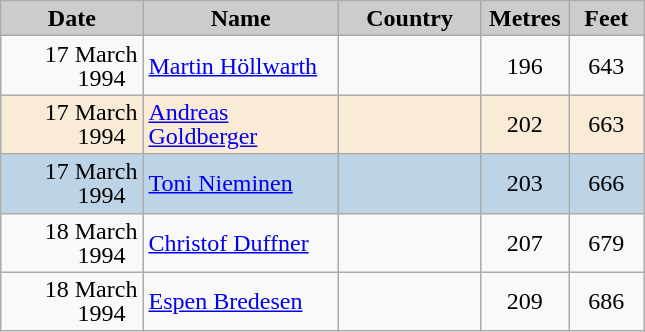<table class="wikitable sortable" style="text-align:left; line-height:16px; width:34%;">
<tr>
<th style="background-color: #ccc;" width="130">Date</th>
<th style="background-color: #ccc;" width="170">Name</th>
<th style="background-color: #ccc;" width="115">Country</th>
<th style="background-color: #ccc;" width="55">Metres</th>
<th style="background-color: #ccc;" width="55">Feet</th>
</tr>
<tr>
<td align=right>17 March 1994  </td>
<td><a href='#'>Martin Höllwarth</a></td>
<td></td>
<td align=center>196</td>
<td align=center>643</td>
</tr>
<tr bgcolor=#FAEBD7>
<td align=right>17 March 1994  </td>
<td><a href='#'>Andreas Goldberger</a></td>
<td></td>
<td align=center>202</td>
<td align=center>663</td>
</tr>
<tr bgcolor=#BCD4E6>
<td align=right>17 March 1994  </td>
<td><a href='#'>Toni Nieminen</a></td>
<td></td>
<td align=center>203</td>
<td align=center>666</td>
</tr>
<tr>
<td align=right>18 March 1994  </td>
<td><a href='#'>Christof Duffner</a></td>
<td></td>
<td align=center>207</td>
<td align=center>679</td>
</tr>
<tr>
<td align=right>18 March 1994  </td>
<td><a href='#'>Espen Bredesen</a></td>
<td></td>
<td align=center>209</td>
<td align=center>686</td>
</tr>
</table>
